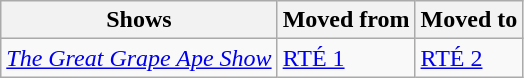<table class="wikitable">
<tr>
<th>Shows</th>
<th>Moved from</th>
<th>Moved to</th>
</tr>
<tr>
<td> <em><a href='#'>The Great Grape Ape Show</a></em></td>
<td><a href='#'>RTÉ 1</a></td>
<td><a href='#'>RTÉ 2</a></td>
</tr>
</table>
